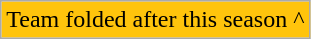<table class="wikitable" style="font-size:100%;line-height:1.1;">
<tr>
<td style="background-color:#FFC40C;">Team folded after this season ^</td>
</tr>
</table>
